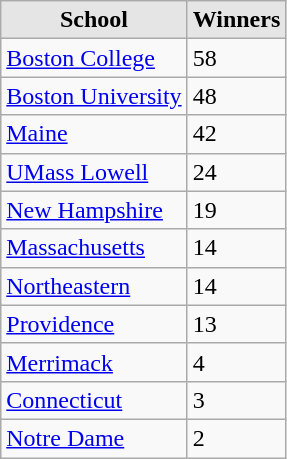<table class="wikitable">
<tr>
<th style="background:#e5e5e5;">School</th>
<th style="background:#e5e5e5;">Winners</th>
</tr>
<tr>
<td><a href='#'>Boston College</a></td>
<td>58</td>
</tr>
<tr>
<td><a href='#'>Boston University</a></td>
<td>48</td>
</tr>
<tr>
<td><a href='#'>Maine</a></td>
<td>42</td>
</tr>
<tr>
<td><a href='#'>UMass Lowell</a></td>
<td>24</td>
</tr>
<tr>
<td><a href='#'>New Hampshire</a></td>
<td>19</td>
</tr>
<tr>
<td><a href='#'>Massachusetts</a></td>
<td>14</td>
</tr>
<tr>
<td><a href='#'>Northeastern</a></td>
<td>14</td>
</tr>
<tr>
<td><a href='#'>Providence</a></td>
<td>13</td>
</tr>
<tr>
<td><a href='#'>Merrimack</a></td>
<td>4</td>
</tr>
<tr>
<td><a href='#'>Connecticut</a></td>
<td>3</td>
</tr>
<tr>
<td><a href='#'>Notre Dame</a></td>
<td>2</td>
</tr>
</table>
